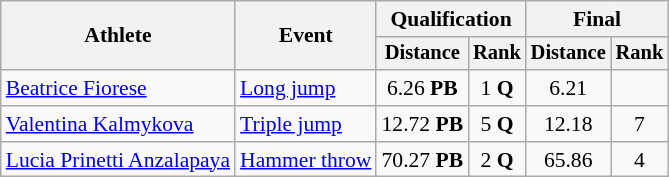<table class=wikitable style="font-size:90%">
<tr>
<th rowspan=2>Athlete</th>
<th rowspan=2>Event</th>
<th colspan=2>Qualification</th>
<th colspan=2>Final</th>
</tr>
<tr style="font-size:95%">
<th>Distance</th>
<th>Rank</th>
<th>Distance</th>
<th>Rank</th>
</tr>
<tr align=center>
<td align=left><a href='#'>Beatrice Fiorese</a></td>
<td align=left><a href='#'>Long jump</a></td>
<td>6.26 <strong>PB</strong></td>
<td>1 <strong>Q</strong></td>
<td>6.21</td>
<td></td>
</tr>
<tr align=center>
<td align=left><a href='#'>Valentina Kalmykova</a></td>
<td align=left><a href='#'>Triple jump</a></td>
<td>12.72 <strong>PB</strong></td>
<td>5 <strong>Q</strong></td>
<td>12.18</td>
<td>7</td>
</tr>
<tr align=center>
<td align=left><a href='#'>Lucia Prinetti Anzalapaya</a></td>
<td align=left><a href='#'>Hammer throw</a></td>
<td>70.27 <strong>PB</strong></td>
<td>2 <strong>Q</strong></td>
<td>65.86</td>
<td>4</td>
</tr>
</table>
